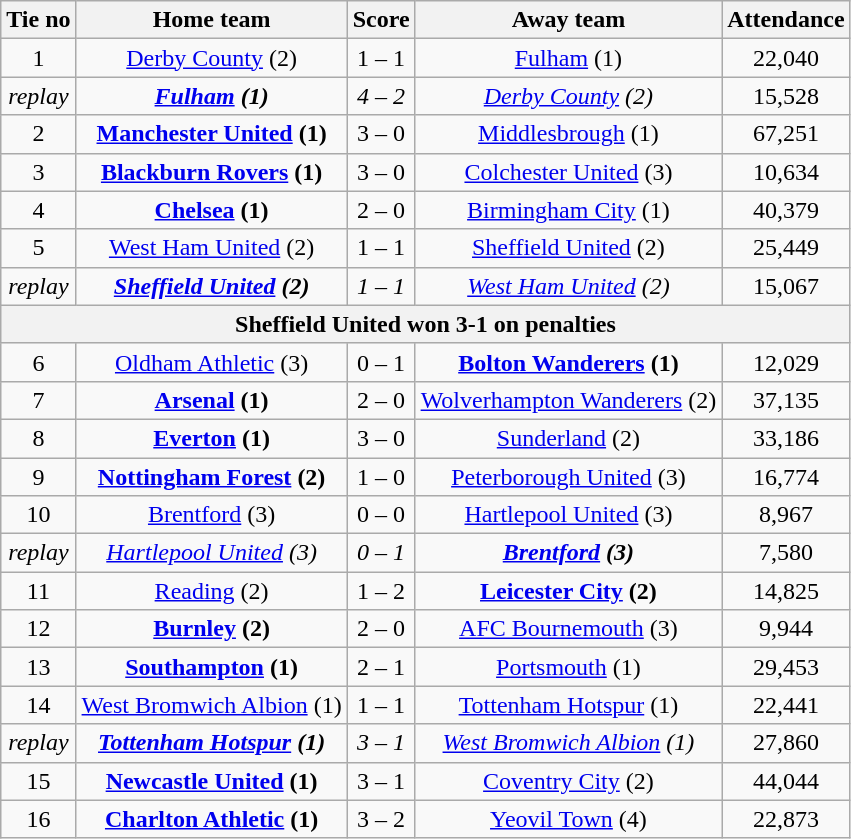<table class="wikitable" style="text-align: center">
<tr>
<th>Tie no</th>
<th>Home team</th>
<th>Score</th>
<th>Away team</th>
<th>Attendance</th>
</tr>
<tr>
<td>1</td>
<td><a href='#'>Derby County</a> (2)</td>
<td>1 – 1</td>
<td><a href='#'>Fulham</a> (1)</td>
<td>22,040</td>
</tr>
<tr>
<td><em>replay</em></td>
<td><strong><em><a href='#'>Fulham</a> (1)</em></strong></td>
<td><em>4 – 2</em></td>
<td><em><a href='#'>Derby County</a> (2)</em></td>
<td>15,528</td>
</tr>
<tr>
<td>2</td>
<td><strong><a href='#'>Manchester United</a> (1)</strong></td>
<td>3 – 0</td>
<td><a href='#'>Middlesbrough</a> (1)</td>
<td>67,251</td>
</tr>
<tr>
<td>3</td>
<td><strong><a href='#'>Blackburn Rovers</a> (1)</strong></td>
<td>3 – 0</td>
<td><a href='#'>Colchester United</a> (3)</td>
<td>10,634</td>
</tr>
<tr>
<td>4</td>
<td><strong><a href='#'>Chelsea</a> (1)</strong></td>
<td>2 – 0</td>
<td><a href='#'>Birmingham City</a> (1)</td>
<td>40,379</td>
</tr>
<tr>
<td>5</td>
<td><a href='#'>West Ham United</a> (2)</td>
<td>1 – 1</td>
<td><a href='#'>Sheffield United</a> (2)</td>
<td>25,449</td>
</tr>
<tr>
<td><em>replay</em></td>
<td><strong><em><a href='#'>Sheffield United</a> (2)</em></strong></td>
<td><em>1 – 1</em></td>
<td><em><a href='#'>West Ham United</a> (2)</em></td>
<td>15,067</td>
</tr>
<tr>
<th colspan=5>Sheffield United won 3-1 on penalties</th>
</tr>
<tr>
<td>6</td>
<td><a href='#'>Oldham Athletic</a> (3)</td>
<td>0 – 1</td>
<td><strong><a href='#'>Bolton Wanderers</a> (1)</strong></td>
<td>12,029</td>
</tr>
<tr>
<td>7</td>
<td><strong><a href='#'>Arsenal</a> (1)</strong></td>
<td>2 – 0</td>
<td><a href='#'>Wolverhampton Wanderers</a> (2)</td>
<td>37,135</td>
</tr>
<tr>
<td>8</td>
<td><strong><a href='#'>Everton</a> (1)</strong></td>
<td>3 – 0</td>
<td><a href='#'>Sunderland</a> (2)</td>
<td>33,186</td>
</tr>
<tr>
<td>9</td>
<td><strong><a href='#'>Nottingham Forest</a> (2)</strong></td>
<td>1 – 0</td>
<td><a href='#'>Peterborough United</a> (3)</td>
<td>16,774</td>
</tr>
<tr>
<td>10</td>
<td><a href='#'>Brentford</a> (3)</td>
<td>0 – 0</td>
<td><a href='#'>Hartlepool United</a> (3)</td>
<td>8,967</td>
</tr>
<tr>
<td><em>replay</em></td>
<td><em><a href='#'>Hartlepool United</a> (3)</em></td>
<td><em>0 – 1</em></td>
<td><strong><em><a href='#'>Brentford</a> (3)</em></strong></td>
<td>7,580</td>
</tr>
<tr>
<td>11</td>
<td><a href='#'>Reading</a> (2)</td>
<td>1 – 2</td>
<td><strong><a href='#'>Leicester City</a> (2)</strong></td>
<td>14,825</td>
</tr>
<tr>
<td>12</td>
<td><strong><a href='#'>Burnley</a> (2)</strong></td>
<td>2 – 0</td>
<td><a href='#'>AFC Bournemouth</a> (3)</td>
<td>9,944</td>
</tr>
<tr>
<td>13</td>
<td><strong><a href='#'>Southampton</a> (1)</strong></td>
<td>2 – 1</td>
<td><a href='#'>Portsmouth</a> (1)</td>
<td>29,453</td>
</tr>
<tr>
<td>14</td>
<td><a href='#'>West Bromwich Albion</a> (1)</td>
<td>1 – 1</td>
<td><a href='#'>Tottenham Hotspur</a> (1)</td>
<td>22,441</td>
</tr>
<tr>
<td><em>replay</em></td>
<td><strong><em><a href='#'>Tottenham Hotspur</a> (1)</em></strong></td>
<td><em>3 – 1</em></td>
<td><em><a href='#'>West Bromwich Albion</a> (1)</em></td>
<td>27,860</td>
</tr>
<tr>
<td>15</td>
<td><strong><a href='#'>Newcastle United</a> (1)</strong></td>
<td>3 – 1</td>
<td><a href='#'>Coventry City</a> (2)</td>
<td>44,044</td>
</tr>
<tr>
<td>16</td>
<td><strong><a href='#'>Charlton Athletic</a> (1)</strong></td>
<td>3 – 2</td>
<td><a href='#'>Yeovil Town</a> (4)</td>
<td>22,873</td>
</tr>
</table>
